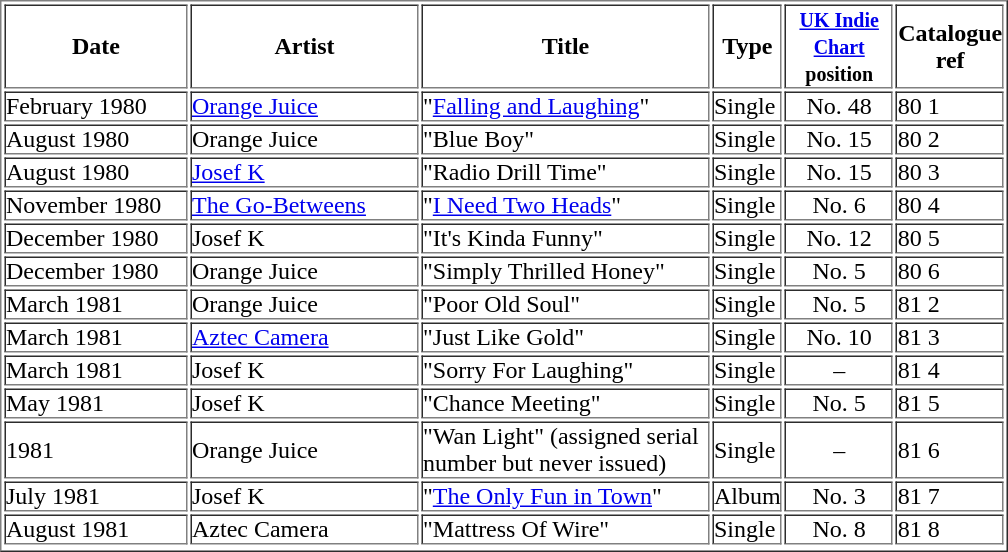<table border="1" cellpadding="0">
<tr>
<th width="120"><strong>Date</strong></th>
<th width="150"><strong>Artist</strong></th>
<th width="190"><strong>Title</strong></th>
<th width="30"><strong>Type</strong></th>
<th width="70"><strong><small><a href='#'>UK Indie Chart</a> position</small></strong></th>
<th width="70"><strong>Catalogue ref</strong></th>
</tr>
<tr>
<td>February 1980</td>
<td><a href='#'>Orange Juice</a></td>
<td>"<a href='#'>Falling and Laughing</a>"</td>
<td>Single</td>
<td align="center">No. 48</td>
<td>80 1</td>
</tr>
<tr>
<td>August 1980</td>
<td>Orange Juice</td>
<td>"Blue Boy"</td>
<td>Single</td>
<td align="center">No. 15</td>
<td>80 2</td>
</tr>
<tr>
<td>August 1980</td>
<td><a href='#'>Josef K</a></td>
<td>"Radio Drill Time"</td>
<td>Single</td>
<td align="center">No. 15</td>
<td>80 3</td>
</tr>
<tr>
<td>November 1980</td>
<td><a href='#'>The Go-Betweens</a></td>
<td>"<a href='#'>I Need Two Heads</a>"</td>
<td>Single</td>
<td align="center">No. 6</td>
<td>80 4</td>
</tr>
<tr>
<td>December 1980</td>
<td>Josef K</td>
<td>"It's Kinda Funny"</td>
<td>Single</td>
<td align="center">No. 12</td>
<td>80 5</td>
</tr>
<tr>
<td>December 1980</td>
<td>Orange Juice</td>
<td>"Simply Thrilled Honey"</td>
<td>Single</td>
<td align="center">No. 5</td>
<td>80 6</td>
</tr>
<tr>
<td>March 1981</td>
<td>Orange Juice</td>
<td>"Poor Old Soul"</td>
<td>Single</td>
<td align="center">No. 5</td>
<td>81 2</td>
</tr>
<tr>
<td>March 1981</td>
<td><a href='#'>Aztec Camera</a></td>
<td>"Just Like Gold"</td>
<td>Single</td>
<td align="center">No. 10</td>
<td>81 3</td>
</tr>
<tr>
<td>March 1981</td>
<td>Josef K</td>
<td>"Sorry For Laughing"</td>
<td>Single</td>
<td align="center">–</td>
<td>81 4</td>
</tr>
<tr>
<td>May 1981</td>
<td>Josef K</td>
<td>"Chance Meeting"</td>
<td>Single</td>
<td align="center">No. 5</td>
<td>81 5</td>
</tr>
<tr>
<td>1981</td>
<td>Orange Juice</td>
<td>"Wan Light" (assigned serial number but never issued)</td>
<td>Single</td>
<td align="center">–</td>
<td>81 6</td>
</tr>
<tr>
<td>July 1981</td>
<td>Josef K</td>
<td>"<a href='#'>The Only Fun in Town</a>"</td>
<td>Album</td>
<td align="center">No. 3</td>
<td>81 7</td>
</tr>
<tr>
<td>August 1981</td>
<td>Aztec Camera</td>
<td>"Mattress Of Wire"</td>
<td>Single</td>
<td align="center">No. 8</td>
<td>81 8</td>
</tr>
<tr>
</tr>
</table>
